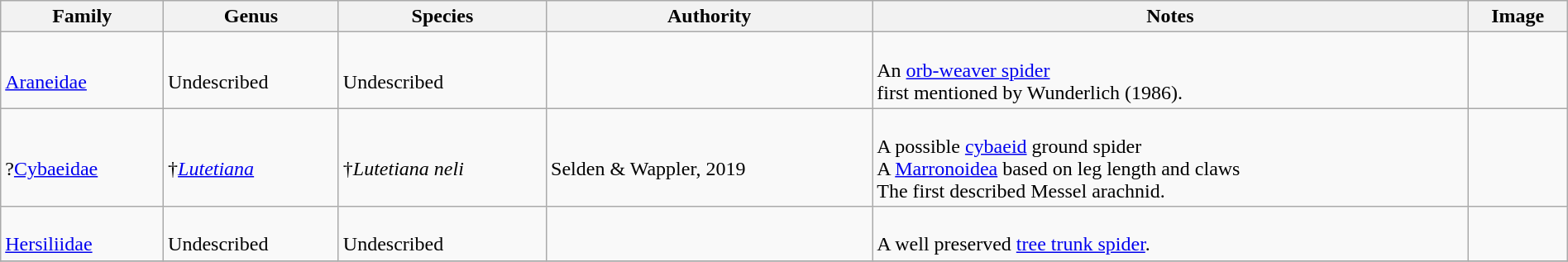<table class="wikitable" align="center" width="100%">
<tr>
<th>Family</th>
<th>Genus</th>
<th>Species</th>
<th>Authority</th>
<th>Notes</th>
<th>Image</th>
</tr>
<tr>
<td><br><a href='#'>Araneidae</a></td>
<td><br>Undescribed</td>
<td><br>Undescribed</td>
<td></td>
<td><br>An <a href='#'>orb-weaver spider</a><br> first mentioned by Wunderlich (1986).</td>
<td></td>
</tr>
<tr>
<td><br>?<a href='#'>Cybaeidae</a></td>
<td><br>†<em><a href='#'>Lutetiana</a></em></td>
<td><br>†<em>Lutetiana neli</em></td>
<td><br>Selden & Wappler, 2019</td>
<td><br>A possible <a href='#'>cybaeid</a> ground spider<br> A <a href='#'>Marronoidea</a> based on leg length and claws<br>The first described Messel arachnid.</td>
<td><br></td>
</tr>
<tr>
<td><br><a href='#'>Hersiliidae</a></td>
<td><br>Undescribed</td>
<td><br>Undescribed</td>
<td></td>
<td><br>A well preserved <a href='#'>tree trunk spider</a>.</td>
<td></td>
</tr>
<tr>
</tr>
</table>
